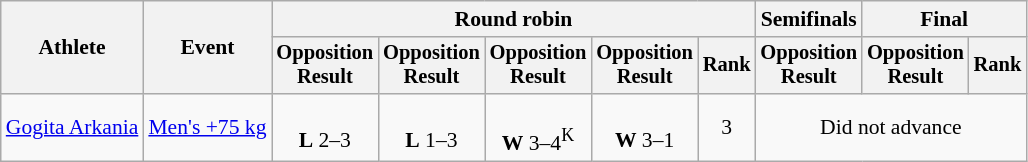<table class="wikitable" style="font-size:90%">
<tr>
<th rowspan=2>Athlete</th>
<th rowspan=2>Event</th>
<th colspan=5>Round robin</th>
<th>Semifinals</th>
<th colspan=2>Final</th>
</tr>
<tr style="font-size:95%">
<th>Opposition<br>Result</th>
<th>Opposition<br>Result</th>
<th>Opposition<br>Result</th>
<th>Opposition<br>Result</th>
<th>Rank</th>
<th>Opposition<br>Result</th>
<th>Opposition<br>Result</th>
<th>Rank</th>
</tr>
<tr align=center>
<td align=left><a href='#'>Gogita Arkania</a></td>
<td align=left><a href='#'>Men's +75 kg</a></td>
<td><br><strong>L</strong> 2–3</td>
<td><br><strong>L</strong> 1–3</td>
<td><br><strong>W</strong> 3–4<sup>K</sup></td>
<td><br><strong>W</strong> 3–1</td>
<td>3</td>
<td colspan="3">Did not advance</td>
</tr>
</table>
